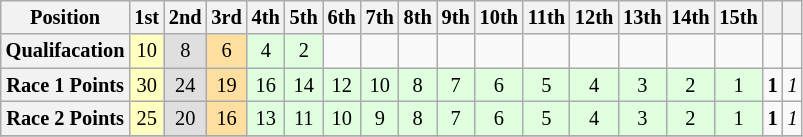<table class="wikitable" style="font-size: 85%">
<tr>
<th>Position</th>
<th>1st</th>
<th>2nd</th>
<th>3rd</th>
<th>4th</th>
<th>5th</th>
<th>6th</th>
<th>7th</th>
<th>8th</th>
<th>9th</th>
<th>10th</th>
<th>11th</th>
<th>12th</th>
<th>13th</th>
<th>14th</th>
<th>15th</th>
<th></th>
<th></th>
</tr>
<tr align="center">
<th>Qualifacation</th>
<td style="background:#FFFFBF;">10</td>
<td style="background:#DFDFDF;">8</td>
<td style="background:#FFDF9F;">6</td>
<td style="background:#DFFFDF;">4</td>
<td style="background:#DFFFDF;">2</td>
<td></td>
<td></td>
<td></td>
<td></td>
<td></td>
<td></td>
<td></td>
<td></td>
<td></td>
<td></td>
<td></td>
<td></td>
</tr>
<tr align="center">
<th>Race 1 Points</th>
<td style="background:#FFFFBF;">30</td>
<td style="background:#DFDFDF;">24</td>
<td style="background:#FFDF9F;">19</td>
<td style="background:#DFFFDF;">16</td>
<td style="background:#DFFFDF;">14</td>
<td style="background:#DFFFDF;">12</td>
<td style="background:#DFFFDF;">10</td>
<td style="background:#DFFFDF;">8</td>
<td style="background:#DFFFDF;">7</td>
<td style="background:#DFFFDF;">6</td>
<td style="background:#DFFFDF;">5</td>
<td style="background:#DFFFDF;">4</td>
<td style="background:#DFFFDF;">3</td>
<td style="background:#DFFFDF;">2</td>
<td style="background:#DFFFDF;">1</td>
<td><strong>1</strong></td>
<td><em>1</em></td>
</tr>
<tr align="center">
<th>Race 2 Points</th>
<td style="background:#FFFFBF;">25</td>
<td style="background:#DFDFDF;">20</td>
<td style="background:#FFDF9F;">16</td>
<td style="background:#DFFFDF;">13</td>
<td style="background:#DFFFDF;">11</td>
<td style="background:#DFFFDF;">10</td>
<td style="background:#DFFFDF;">9</td>
<td style="background:#DFFFDF;">8</td>
<td style="background:#DFFFDF;">7</td>
<td style="background:#DFFFDF;">6</td>
<td style="background:#DFFFDF;">5</td>
<td style="background:#DFFFDF;">4</td>
<td style="background:#DFFFDF;">3</td>
<td style="background:#DFFFDF;">2</td>
<td style="background:#DFFFDF;">1</td>
<td><strong>1</strong></td>
<td><em>1</em></td>
</tr>
<tr align="center">
</tr>
</table>
